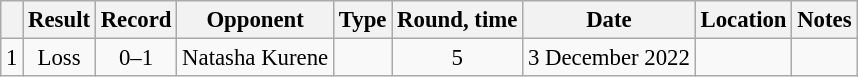<table class="wikitable" style="text-align:center; font-size:95%">
<tr>
<th></th>
<th>Result</th>
<th>Record</th>
<th>Opponent</th>
<th>Type</th>
<th>Round, time</th>
<th>Date</th>
<th>Location</th>
<th>Notes</th>
</tr>
<tr>
<td>1</td>
<td>Loss</td>
<td>0–1</td>
<td style="text-align:left;"> Natasha Kurene</td>
<td></td>
<td>5</td>
<td>3 December 2022</td>
<td style="text-align:left;"> </td>
<td style="text-align:left;"></td>
</tr>
</table>
